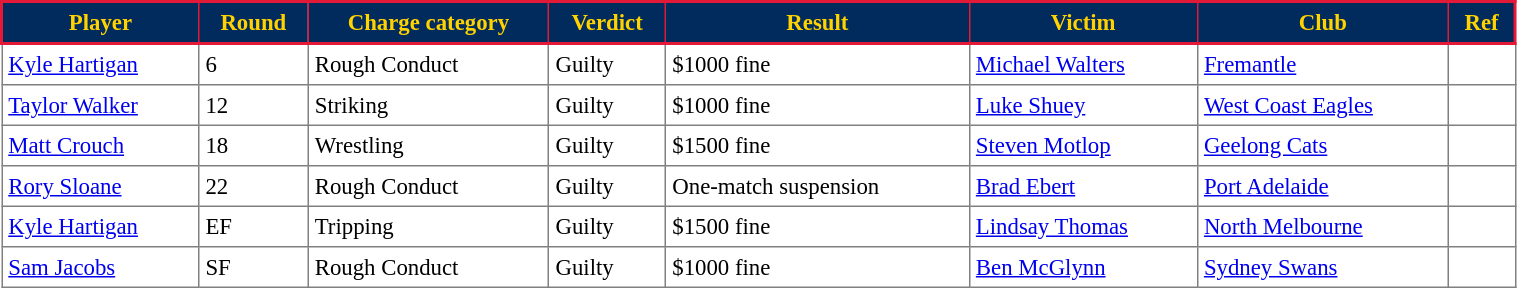<table border="1" cellpadding="4" cellspacing="0"  style="text-align:centre; font-size:95%; border-collapse:collapse; width:80%;">
<tr style="background:#002B5C; color: #FFD200; border: solid #E21937 2px;">
<th><span>Player</span></th>
<th><span>Round</span></th>
<th><span>Charge category</span></th>
<th><span>Verdict</span></th>
<th><span>Result</span></th>
<th><span>Victim</span></th>
<th><span>Club</span></th>
<th><span>Ref</span></th>
</tr>
<tr>
<td><a href='#'>Kyle Hartigan</a></td>
<td>6</td>
<td>Rough Conduct</td>
<td>Guilty</td>
<td>$1000 fine</td>
<td><a href='#'>Michael Walters</a></td>
<td><a href='#'>Fremantle</a></td>
<td></td>
</tr>
<tr>
<td><a href='#'>Taylor Walker</a></td>
<td>12</td>
<td>Striking</td>
<td>Guilty</td>
<td>$1000 fine</td>
<td><a href='#'>Luke Shuey</a></td>
<td><a href='#'>West Coast Eagles</a></td>
<td></td>
</tr>
<tr>
<td><a href='#'>Matt Crouch</a></td>
<td>18</td>
<td>Wrestling</td>
<td>Guilty</td>
<td>$1500 fine</td>
<td><a href='#'>Steven Motlop</a></td>
<td><a href='#'>Geelong Cats</a></td>
<td></td>
</tr>
<tr>
<td><a href='#'>Rory Sloane</a></td>
<td>22</td>
<td>Rough Conduct</td>
<td>Guilty</td>
<td>One-match suspension</td>
<td><a href='#'>Brad Ebert</a></td>
<td><a href='#'>Port Adelaide</a></td>
<td></td>
</tr>
<tr>
<td><a href='#'>Kyle Hartigan</a></td>
<td>EF</td>
<td>Tripping</td>
<td>Guilty</td>
<td>$1500 fine</td>
<td><a href='#'>Lindsay Thomas</a></td>
<td><a href='#'>North Melbourne</a></td>
<td></td>
</tr>
<tr>
<td><a href='#'>Sam Jacobs</a></td>
<td>SF</td>
<td>Rough Conduct</td>
<td>Guilty</td>
<td>$1000 fine</td>
<td><a href='#'>Ben McGlynn</a></td>
<td><a href='#'>Sydney Swans</a></td>
<td></td>
</tr>
</table>
